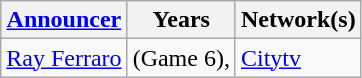<table class="wikitable">
<tr>
<th><a href='#'>Announcer</a></th>
<th>Years</th>
<th>Network(s)</th>
</tr>
<tr>
<td><a href='#'>Ray Ferraro</a></td>
<td> (Game 6), </td>
<td><a href='#'>Citytv</a></td>
</tr>
</table>
